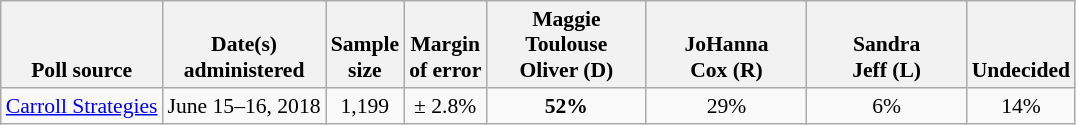<table class="wikitable" style="font-size:90%;text-align:center;">
<tr valign=bottom>
<th>Poll source</th>
<th>Date(s)<br>administered</th>
<th>Sample<br>size</th>
<th>Margin<br>of error</th>
<th style="width:100px;">Maggie Toulouse<br>Oliver (D)</th>
<th style="width:100px;">JoHanna<br>Cox (R)</th>
<th style="width:100px;">Sandra<br>Jeff (L)</th>
<th>Undecided</th>
</tr>
<tr>
<td style="text-align:left;"><a href='#'>Carroll Strategies</a></td>
<td align=center>June 15–16, 2018</td>
<td align=center>1,199</td>
<td align=center>± 2.8%</td>
<td><strong>52%</strong></td>
<td align=center>29%</td>
<td align=center>6%</td>
<td align=center>14%</td>
</tr>
</table>
